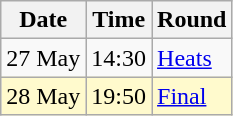<table class="wikitable">
<tr>
<th>Date</th>
<th>Time</th>
<th>Round</th>
</tr>
<tr>
<td>27 May</td>
<td>14:30</td>
<td><a href='#'>Heats</a></td>
</tr>
<tr style=background:lemonchiffon>
<td>28 May</td>
<td>19:50</td>
<td><a href='#'>Final</a></td>
</tr>
</table>
